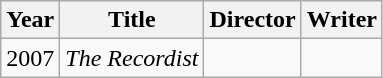<table class="wikitable">
<tr>
<th>Year</th>
<th>Title</th>
<th>Director</th>
<th>Writer</th>
</tr>
<tr>
<td>2007</td>
<td><em>The Recordist</em></td>
<td></td>
<td></td>
</tr>
</table>
